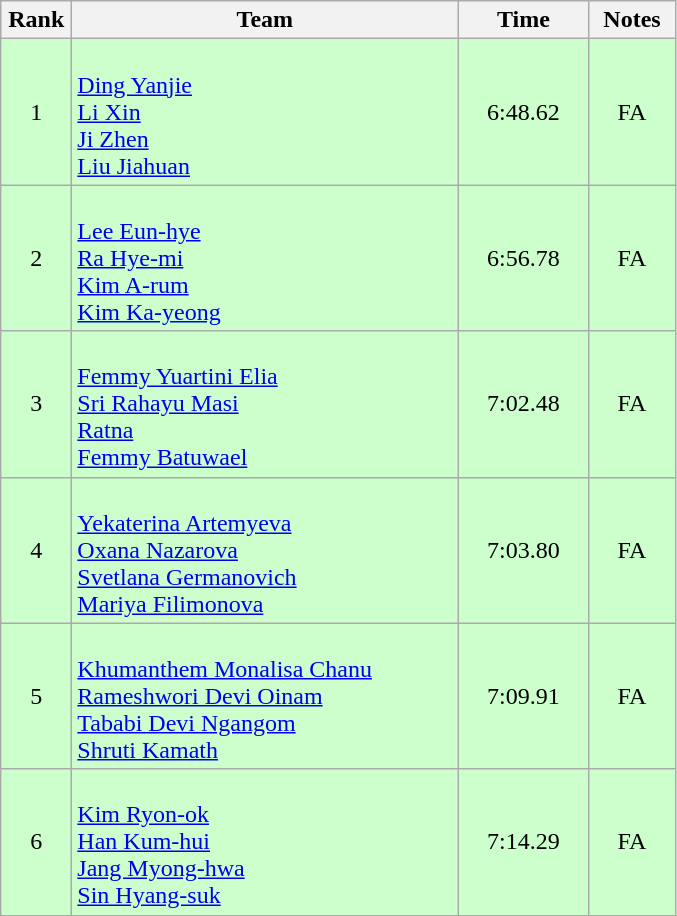<table class=wikitable style="text-align:center">
<tr>
<th width=40>Rank</th>
<th width=250>Team</th>
<th width=80>Time</th>
<th width=50>Notes</th>
</tr>
<tr bgcolor="ccffcc">
<td>1</td>
<td align=left><br><a href='#'>Ding Yanjie</a><br><a href='#'>Li Xin</a><br><a href='#'>Ji Zhen</a><br><a href='#'>Liu Jiahuan</a></td>
<td>6:48.62</td>
<td>FA</td>
</tr>
<tr bgcolor="ccffcc">
<td>2</td>
<td align=left><br><a href='#'>Lee Eun-hye</a><br><a href='#'>Ra Hye-mi</a><br><a href='#'>Kim A-rum</a><br><a href='#'>Kim Ka-yeong</a></td>
<td>6:56.78</td>
<td>FA</td>
</tr>
<tr bgcolor="ccffcc">
<td>3</td>
<td align=left><br><a href='#'>Femmy Yuartini Elia</a><br><a href='#'>Sri Rahayu Masi</a><br><a href='#'>Ratna</a><br><a href='#'>Femmy Batuwael</a></td>
<td>7:02.48</td>
<td>FA</td>
</tr>
<tr bgcolor="ccffcc">
<td>4</td>
<td align=left><br><a href='#'>Yekaterina Artemyeva</a><br><a href='#'>Oxana Nazarova</a><br><a href='#'>Svetlana Germanovich</a><br><a href='#'>Mariya Filimonova</a></td>
<td>7:03.80</td>
<td>FA</td>
</tr>
<tr bgcolor="ccffcc">
<td>5</td>
<td align=left><br><a href='#'>Khumanthem Monalisa Chanu</a><br><a href='#'>Rameshwori Devi Oinam</a><br><a href='#'>Tababi Devi Ngangom</a><br><a href='#'>Shruti Kamath</a></td>
<td>7:09.91</td>
<td>FA</td>
</tr>
<tr bgcolor="ccffcc">
<td>6</td>
<td align=left><br><a href='#'>Kim Ryon-ok</a><br><a href='#'>Han Kum-hui</a><br><a href='#'>Jang Myong-hwa</a><br><a href='#'>Sin Hyang-suk</a></td>
<td>7:14.29</td>
<td>FA</td>
</tr>
</table>
